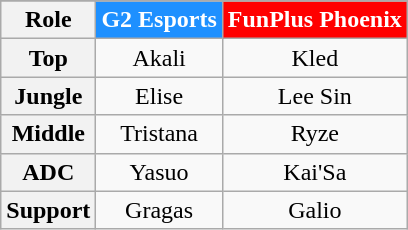<table class="wikitable plainrowheaders" style="text-align:center;margin:0">
<tr>
</tr>
<tr>
<th>Role</th>
<th style="background:DodgerBlue; color:white;">G2 Esports</th>
<th style="background:Red; color:white;">FunPlus Phoenix</th>
</tr>
<tr>
<th scope=row style="text-align:center">Top</th>
<td>Akali</td>
<td>Kled</td>
</tr>
<tr>
<th scope=row style="text-align:center">Jungle</th>
<td>Elise</td>
<td>Lee Sin</td>
</tr>
<tr>
<th scope=row style="text-align:center">Middle</th>
<td>Tristana</td>
<td>Ryze</td>
</tr>
<tr>
<th scope=row style="text-align:center">ADC</th>
<td>Yasuo</td>
<td>Kai'Sa</td>
</tr>
<tr>
<th scope=row style="text-align:center">Support</th>
<td>Gragas</td>
<td>Galio</td>
</tr>
</table>
